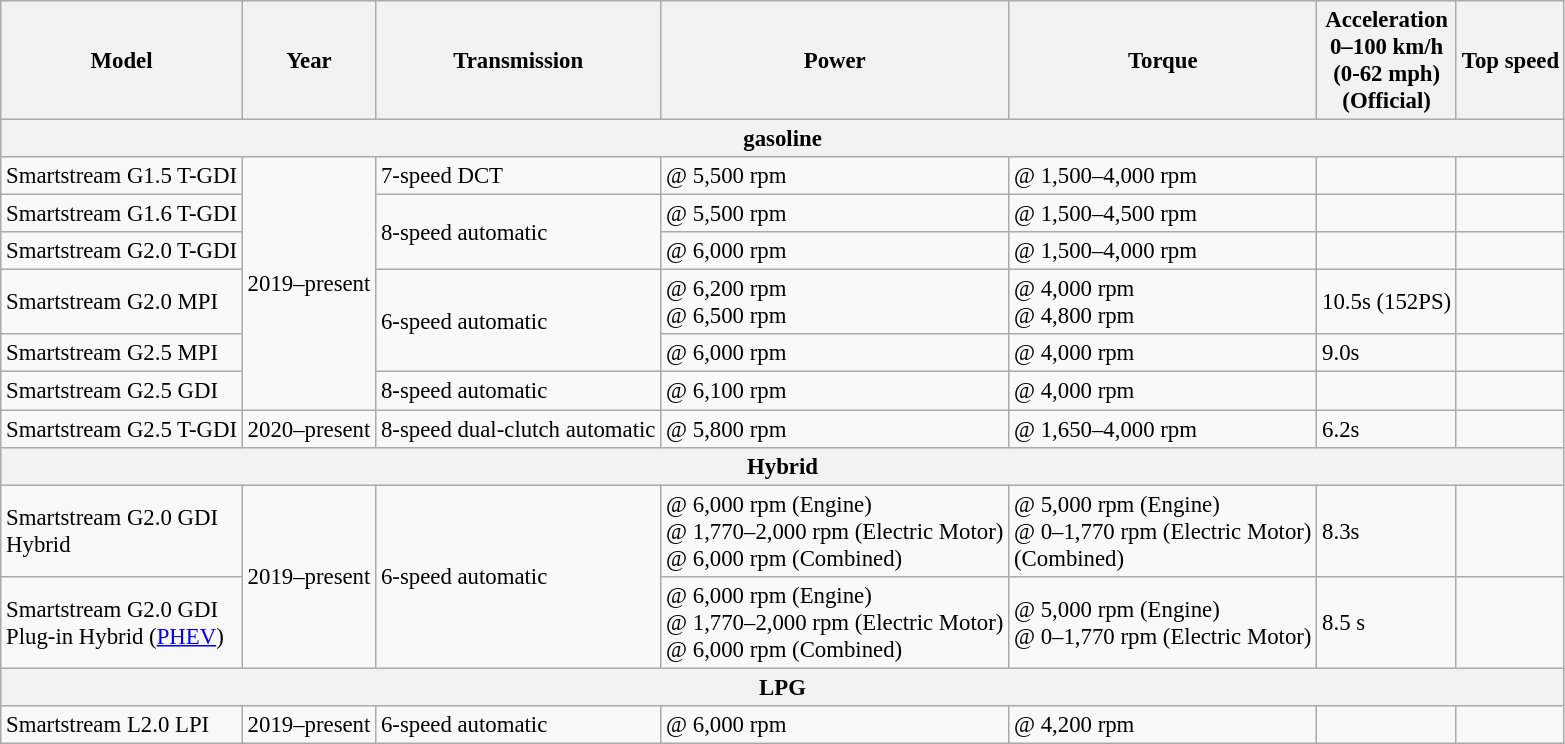<table class="wikitable" style="text-align:left; font-size:95%;">
<tr>
<th>Model</th>
<th>Year</th>
<th>Transmission</th>
<th>Power</th>
<th>Torque</th>
<th>Acceleration<br>0–100 km/h<br>(0-62 mph)<br>(Official)</th>
<th>Top speed</th>
</tr>
<tr>
<th colspan=7>gasoline</th>
</tr>
<tr>
<td>Smartstream G1.5 T-GDI</td>
<td rowspan=6>2019–present</td>
<td>7-speed DCT</td>
<td> @ 5,500 rpm</td>
<td> @ 1,500–4,000 rpm</td>
<td></td>
<td></td>
</tr>
<tr>
<td>Smartstream G1.6 T-GDI</td>
<td rowspan=2>8-speed automatic</td>
<td> @ 5,500 rpm</td>
<td> @ 1,500–4,500 rpm</td>
<td></td>
<td></td>
</tr>
<tr>
<td>Smartstream G2.0 T-GDI</td>
<td> @ 6,000 rpm</td>
<td> @ 1,500–4,000 rpm</td>
<td></td>
<td></td>
</tr>
<tr>
<td>Smartstream G2.0 MPI</td>
<td rowspan=2>6-speed automatic</td>
<td> @ 6,200 rpm<br> @ 6,500 rpm</td>
<td> @ 4,000 rpm<br> @ 4,800 rpm</td>
<td>10.5s (152PS)</td>
<td></td>
</tr>
<tr>
<td>Smartstream G2.5 MPI</td>
<td> @ 6,000 rpm</td>
<td> @ 4,000 rpm</td>
<td>9.0s</td>
<td></td>
</tr>
<tr>
<td>Smartstream G2.5 GDI</td>
<td>8-speed automatic</td>
<td> @ 6,100 rpm</td>
<td> @ 4,000 rpm</td>
<td></td>
<td></td>
</tr>
<tr>
<td>Smartstream G2.5 T-GDI</td>
<td>2020–present</td>
<td>8-speed dual-clutch automatic</td>
<td> @ 5,800 rpm</td>
<td> @ 1,650–4,000 rpm</td>
<td>6.2s</td>
<td></td>
</tr>
<tr>
<th colspan=7>Hybrid</th>
</tr>
<tr>
<td>Smartstream G2.0 GDI<br>Hybrid</td>
<td rowspan=2>2019–present</td>
<td rowspan=2>6-speed automatic</td>
<td> @ 6,000 rpm (Engine)<br> @ 1,770–2,000 rpm (Electric Motor)<br> @ 6,000 rpm (Combined)</td>
<td> @ 5,000 rpm (Engine)<br> @ 0–1,770 rpm (Electric Motor)<br> (Combined)</td>
<td>8.3s</td>
<td></td>
</tr>
<tr>
<td>Smartstream G2.0 GDI<br>Plug-in Hybrid (<a href='#'>PHEV</a>)</td>
<td> @ 6,000 rpm (Engine)<br> @ 1,770–2,000 rpm (Electric Motor)<br> @ 6,000 rpm (Combined)</td>
<td> @ 5,000 rpm (Engine)<br> @ 0–1,770 rpm (Electric Motor)</td>
<td>8.5 s</td>
<td></td>
</tr>
<tr>
<th colspan=7>LPG</th>
</tr>
<tr>
<td>Smartstream L2.0 LPI</td>
<td>2019–present</td>
<td>6-speed automatic</td>
<td> @ 6,000 rpm</td>
<td> @ 4,200 rpm</td>
<td></td>
<td></td>
</tr>
</table>
